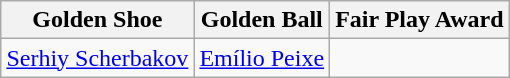<table class=wikitable style="text-align:center; margin:auto">
<tr>
<th>Golden Shoe</th>
<th>Golden Ball</th>
<th>Fair Play Award</th>
</tr>
<tr>
<td> <a href='#'>Serhiy Scherbakov</a></td>
<td> <a href='#'>Emílio Peixe</a></td>
<td></td>
</tr>
</table>
